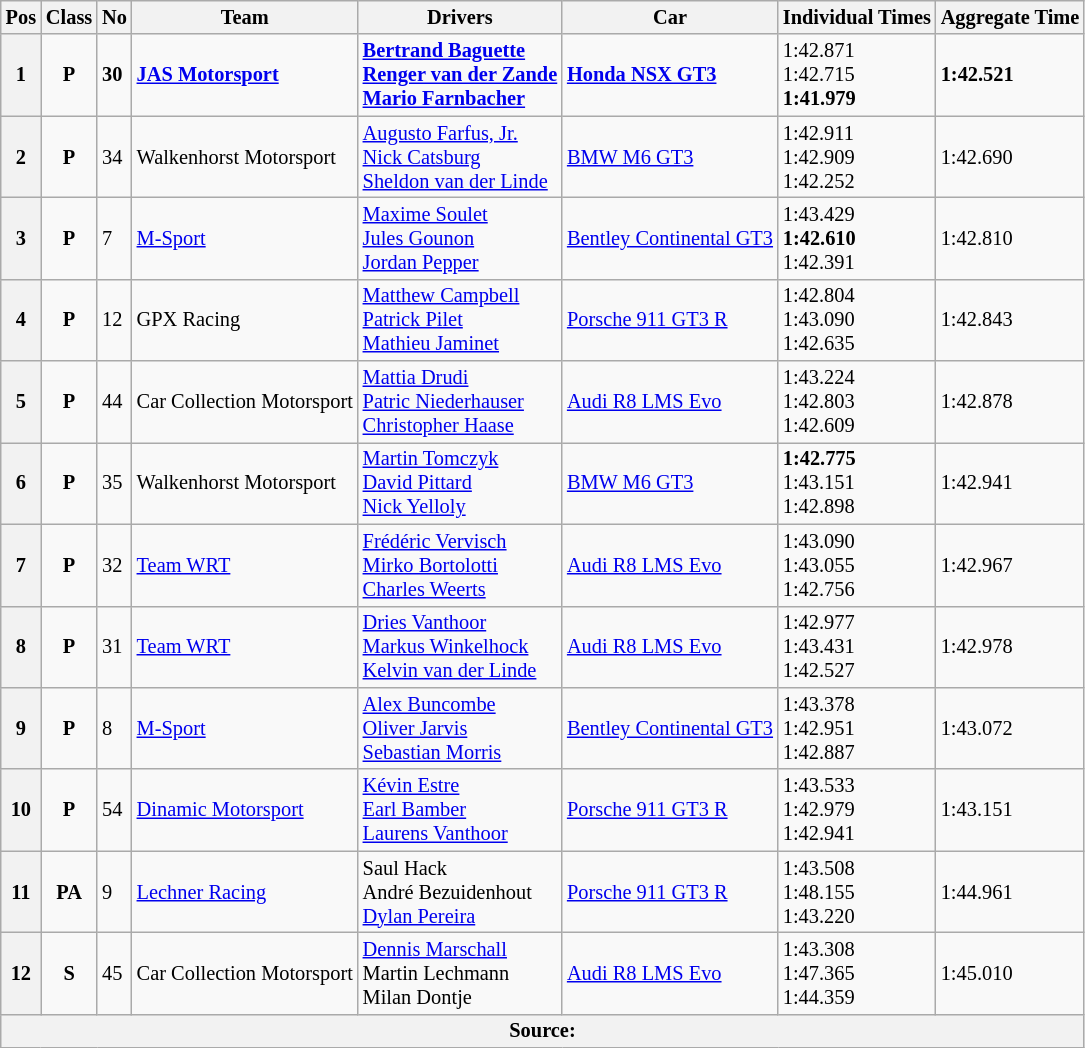<table class="wikitable sortable" style="font-size: 85%;">
<tr>
<th rowspan=1>Pos</th>
<th rowspan=1>Class</th>
<th rowspan=1>No</th>
<th rowspan=1>Team</th>
<th rowspan=1>Drivers</th>
<th rowspan=1>Car</th>
<th rowspan=1>Individual Times</th>
<th rowspan=1>Aggregate Time</th>
</tr>
<tr>
<th>1</th>
<td align=center><strong><span>P</span></strong></td>
<td><strong>30</strong></td>
<td><strong> <a href='#'>JAS Motorsport</a></strong></td>
<td><strong> <a href='#'>Bertrand Baguette</a><br> <a href='#'>Renger van der Zande</a><br> <a href='#'>Mario Farnbacher</a></strong></td>
<td><strong><a href='#'>Honda NSX GT3</a></strong></td>
<td>1:42.871<br>1:42.715<br><strong>1:41.979</strong></td>
<td><strong>1:42.521</strong></td>
</tr>
<tr>
<th>2</th>
<td align=center><strong><span>P</span></strong></td>
<td>34</td>
<td> Walkenhorst Motorsport</td>
<td> <a href='#'>Augusto Farfus, Jr.</a><br> <a href='#'>Nick Catsburg</a><br> <a href='#'>Sheldon van der Linde</a></td>
<td><a href='#'>BMW M6 GT3</a></td>
<td>1:42.911<br>1:42.909<br>1:42.252</td>
<td>1:42.690</td>
</tr>
<tr>
<th>3</th>
<td align=center><strong><span>P</span></strong></td>
<td>7</td>
<td> <a href='#'>M-Sport</a></td>
<td> <a href='#'>Maxime Soulet</a><br> <a href='#'>Jules Gounon</a><br> <a href='#'>Jordan Pepper</a></td>
<td><a href='#'>Bentley Continental GT3</a></td>
<td>1:43.429<br><strong>1:42.610</strong><br>1:42.391</td>
<td>1:42.810</td>
</tr>
<tr>
<th>4</th>
<td align=center><strong><span>P</span></strong></td>
<td>12</td>
<td> GPX Racing</td>
<td> <a href='#'>Matthew Campbell</a><br> <a href='#'>Patrick Pilet</a><br> <a href='#'>Mathieu Jaminet</a></td>
<td><a href='#'>Porsche 911 GT3 R</a></td>
<td>1:42.804<br>1:43.090<br>1:42.635</td>
<td>1:42.843</td>
</tr>
<tr>
<th>5</th>
<td align=center><strong><span>P</span></strong></td>
<td>44</td>
<td> Car Collection Motorsport</td>
<td> <a href='#'>Mattia Drudi</a><br> <a href='#'>Patric Niederhauser</a><br> <a href='#'>Christopher Haase</a></td>
<td><a href='#'>Audi R8 LMS Evo</a></td>
<td>1:43.224<br> 1:42.803<br>1:42.609</td>
<td>1:42.878</td>
</tr>
<tr>
<th>6</th>
<td align=center><strong><span>P</span></strong></td>
<td>35</td>
<td> Walkenhorst Motorsport</td>
<td> <a href='#'>Martin Tomczyk</a><br> <a href='#'>David Pittard</a><br> <a href='#'>Nick Yelloly</a></td>
<td><a href='#'>BMW M6 GT3</a></td>
<td><strong>1:42.775</strong><br>1:43.151<br>1:42.898</td>
<td>1:42.941</td>
</tr>
<tr>
<th>7</th>
<td align=center><strong><span>P</span></strong></td>
<td>32</td>
<td> <a href='#'>Team WRT</a></td>
<td> <a href='#'>Frédéric Vervisch</a><br> <a href='#'>Mirko Bortolotti</a><br> <a href='#'>Charles Weerts</a></td>
<td><a href='#'>Audi R8 LMS Evo</a></td>
<td>1:43.090<br>1:43.055<br>1:42.756</td>
<td>1:42.967</td>
</tr>
<tr>
<th>8</th>
<td align=center><strong><span>P</span></strong></td>
<td>31</td>
<td> <a href='#'>Team WRT</a></td>
<td> <a href='#'>Dries Vanthoor</a><br> <a href='#'>Markus Winkelhock</a><br> <a href='#'>Kelvin van der Linde</a></td>
<td><a href='#'>Audi R8 LMS Evo</a></td>
<td>1:42.977<br>1:43.431<br>1:42.527</td>
<td>1:42.978</td>
</tr>
<tr>
<th>9</th>
<td align=center><strong><span>P</span></strong></td>
<td>8</td>
<td> <a href='#'>M-Sport</a></td>
<td> <a href='#'>Alex Buncombe</a><br> <a href='#'>Oliver Jarvis</a><br> <a href='#'>Sebastian Morris</a></td>
<td><a href='#'>Bentley Continental GT3</a></td>
<td>1:43.378<br>1:42.951<br>1:42.887</td>
<td>1:43.072</td>
</tr>
<tr>
<th>10</th>
<td align=center><strong><span>P</span></strong></td>
<td>54</td>
<td> <a href='#'>Dinamic Motorsport</a></td>
<td> <a href='#'>Kévin Estre</a><br> <a href='#'>Earl Bamber</a><br> <a href='#'>Laurens Vanthoor</a></td>
<td><a href='#'>Porsche 911 GT3 R</a></td>
<td>1:43.533<br>1:42.979<br>1:42.941</td>
<td>1:43.151</td>
</tr>
<tr>
<th>11</th>
<td align=center><strong><span>PA</span></strong></td>
<td>9</td>
<td> <a href='#'>Lechner Racing</a></td>
<td> Saul Hack<br> André Bezuidenhout<br> <a href='#'>Dylan Pereira</a></td>
<td><a href='#'>Porsche 911 GT3 R</a></td>
<td>1:43.508<br>1:48.155<br>1:43.220</td>
<td>1:44.961</td>
</tr>
<tr>
<th>12</th>
<td align=center><strong><span>S</span></strong></td>
<td>45</td>
<td> Car Collection Motorsport</td>
<td> <a href='#'>Dennis Marschall</a><br> Martin Lechmann<br> Milan Dontje</td>
<td><a href='#'>Audi R8 LMS Evo</a></td>
<td>1:43.308<br>1:47.365<br>1:44.359</td>
<td>1:45.010</td>
</tr>
<tr>
<th colspan=8>Source:</th>
</tr>
</table>
